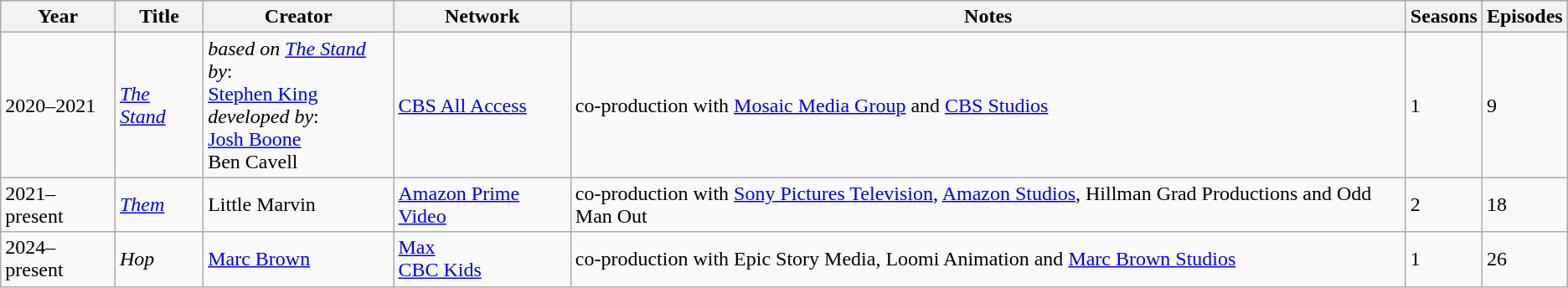<table class="wikitable sortable">
<tr>
<th>Year</th>
<th>Title</th>
<th>Creator</th>
<th>Network</th>
<th>Notes</th>
<th>Seasons</th>
<th>Episodes</th>
</tr>
<tr>
<td>2020–2021</td>
<td><em><a href='#'>The Stand</a></em></td>
<td><em>based on <a href='#'>The Stand</a> by</em>:<br><a href='#'>Stephen King</a><br><em>developed by</em>:<br><a href='#'>Josh Boone</a><br>Ben Cavell</td>
<td><a href='#'>CBS All Access</a></td>
<td>co-production with <a href='#'>Mosaic Media Group</a> and <a href='#'>CBS Studios</a></td>
<td>1</td>
<td>9</td>
</tr>
<tr>
<td>2021–present</td>
<td><em><a href='#'>Them</a></em></td>
<td>Little Marvin</td>
<td><a href='#'>Amazon Prime Video</a></td>
<td>co-production with <a href='#'>Sony Pictures Television</a>, <a href='#'>Amazon Studios</a>, Hillman Grad Productions and Odd Man Out</td>
<td>2</td>
<td>18</td>
</tr>
<tr>
<td>2024–present</td>
<td><em>Hop</em></td>
<td><a href='#'>Marc Brown</a></td>
<td><a href='#'>Max</a><br><a href='#'>CBC Kids</a></td>
<td>co-production with Epic Story Media, Loomi Animation and <a href='#'>Marc Brown Studios</a></td>
<td>1</td>
<td>26</td>
</tr>
</table>
